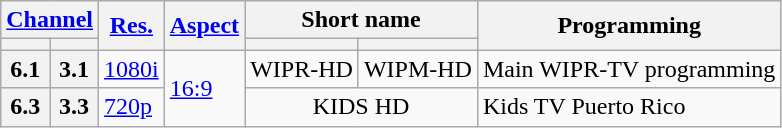<table class="wikitable">
<tr>
<th scope = "col" colspan="2"><a href='#'>Channel</a></th>
<th scope = "col" rowspan="2"><a href='#'>Res.</a></th>
<th scope = "col" rowspan="2"><a href='#'>Aspect</a></th>
<th scope = "col" colspan="2">Short name</th>
<th scope = "col" rowspan="2">Programming</th>
</tr>
<tr>
<th scope = "col"></th>
<th></th>
<th scope = "col"></th>
<th></th>
</tr>
<tr>
<th scope = "row">6.1</th>
<th>3.1</th>
<td><a href='#'>1080i</a></td>
<td rowspan="2"><a href='#'>16:9</a></td>
<td>WIPR-HD</td>
<td>WIPM-HD</td>
<td>Main WIPR-TV programming</td>
</tr>
<tr>
<th scope = "row">6.3</th>
<th>3.3</th>
<td><a href='#'>720p</a></td>
<td style="text-align: center;" colspan=2>KIDS HD</td>
<td>Kids TV Puerto Rico</td>
</tr>
</table>
